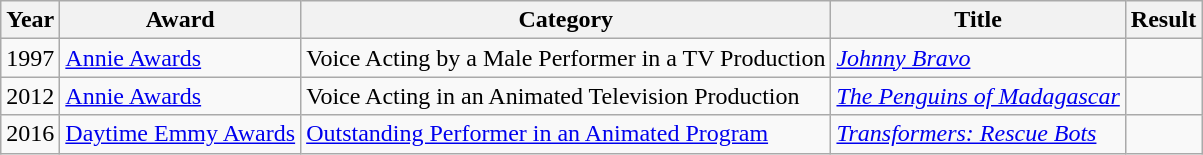<table class="wikitable sortable">
<tr>
<th>Year</th>
<th>Award</th>
<th>Category</th>
<th>Title</th>
<th>Result</th>
</tr>
<tr>
<td>1997</td>
<td><a href='#'>Annie Awards</a></td>
<td>Voice Acting by a Male Performer in a TV Production</td>
<td><em><a href='#'>Johnny Bravo</a></em></td>
<td></td>
</tr>
<tr>
<td>2012</td>
<td><a href='#'>Annie Awards</a></td>
<td>Voice Acting in an Animated Television Production</td>
<td><em><a href='#'>The Penguins of Madagascar</a></em></td>
<td></td>
</tr>
<tr>
<td>2016</td>
<td><a href='#'>Daytime Emmy Awards</a></td>
<td><a href='#'>Outstanding Performer in an Animated Program</a></td>
<td><em><a href='#'>Transformers: Rescue Bots</a></em></td>
<td></td>
</tr>
</table>
